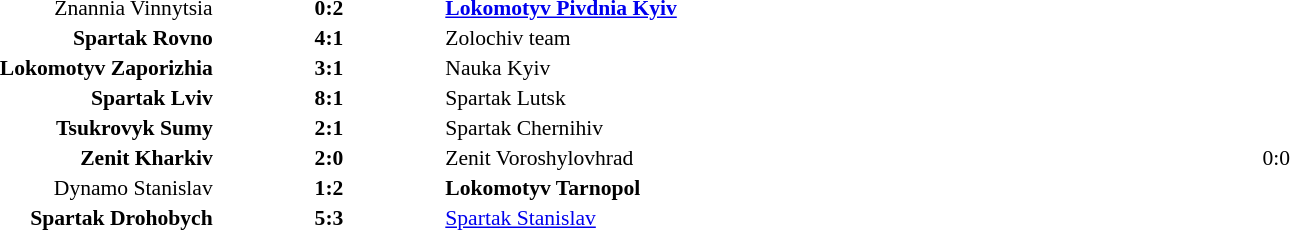<table width=100% cellspacing=1>
<tr>
<th width=20%></th>
<th width=12%></th>
<th width=20%></th>
<th></th>
</tr>
<tr style=font-size:90%>
<td align=right>Znannia Vinnytsia</td>
<td align=center><strong>0:2</strong></td>
<td><strong><a href='#'>Lokomotyv Pivdnia Kyiv</a></strong></td>
<td align=center></td>
</tr>
<tr style=font-size:90%>
<td align=right><strong>Spartak Rovno</strong></td>
<td align=center><strong>4:1</strong></td>
<td>Zolochiv team</td>
<td align=center></td>
</tr>
<tr style=font-size:90%>
<td align=right><strong>Lokomotyv Zaporizhia</strong></td>
<td align=center><strong>3:1</strong></td>
<td>Nauka Kyiv</td>
<td align=center></td>
</tr>
<tr style=font-size:90%>
<td align=right><strong>Spartak Lviv</strong></td>
<td align=center><strong>8:1</strong></td>
<td>Spartak Lutsk</td>
<td align=center></td>
</tr>
<tr style=font-size:90%>
<td align=right><strong>Tsukrovyk Sumy</strong></td>
<td align=center><strong>2:1</strong></td>
<td>Spartak Chernihiv</td>
<td align=center></td>
</tr>
<tr style=font-size:90%>
<td align=right><strong>Zenit Kharkiv</strong></td>
<td align=center><strong>2:0</strong></td>
<td>Zenit Voroshylovhrad</td>
<td align=center>0:0 </td>
</tr>
<tr style=font-size:90%>
<td align=right>Dynamo Stanislav</td>
<td align=center><strong>1:2</strong></td>
<td><strong>Lokomotyv Tarnopol</strong></td>
<td align=center></td>
</tr>
<tr style=font-size:90%>
<td align=right><strong>Spartak Drohobych</strong></td>
<td align=center><strong>5:3</strong></td>
<td><a href='#'>Spartak Stanislav</a></td>
<td align=center></td>
</tr>
</table>
